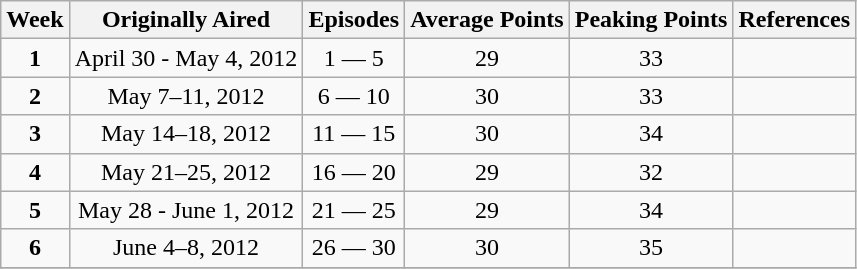<table class="wikitable" style="text-align:center;">
<tr>
<th>Week</th>
<th>Originally Aired</th>
<th>Episodes</th>
<th>Average Points</th>
<th>Peaking Points</th>
<th>References</th>
</tr>
<tr>
<td><strong>1</strong></td>
<td>April 30 - May 4, 2012</td>
<td>1 — 5</td>
<td>29</td>
<td>33</td>
<td></td>
</tr>
<tr>
<td><strong>2</strong></td>
<td>May 7–11, 2012</td>
<td>6 — 10</td>
<td>30</td>
<td>33</td>
<td></td>
</tr>
<tr>
<td><strong>3</strong></td>
<td>May 14–18, 2012</td>
<td>11 — 15</td>
<td>30</td>
<td>34</td>
<td></td>
</tr>
<tr>
<td><strong>4</strong></td>
<td>May 21–25, 2012</td>
<td>16 — 20</td>
<td>29</td>
<td>32</td>
<td></td>
</tr>
<tr>
<td><strong>5</strong></td>
<td>May 28 - June 1, 2012</td>
<td>21 — 25</td>
<td>29</td>
<td>34</td>
<td></td>
</tr>
<tr>
<td><strong>6</strong></td>
<td>June 4–8, 2012</td>
<td>26 — 30</td>
<td>30</td>
<td>35</td>
<td></td>
</tr>
<tr>
</tr>
</table>
